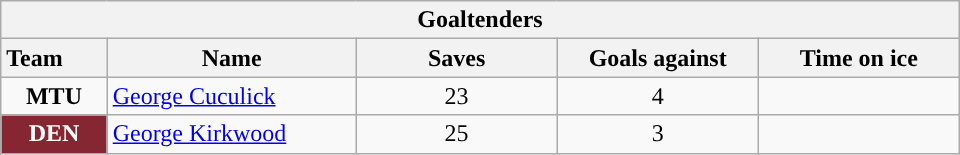<table class="wikitable" style="width:40em; text-align:right;">
<tr>
<th colspan=5>Goaltenders</th>
</tr>
<tr>
<th style="width:4em; text-align:left;">Team</th>
<th style="width:10em;">Name</th>
<th style="width:8em;">Saves</th>
<th style="width:8em;">Goals against</th>
<th style="width:8em;">Time on ice</th>
</tr>
<tr>
<td align=center><strong>MTU</strong></td>
<td style="text-align:left;"><a href='#'>George Cuculick</a></td>
<td align=center>23</td>
<td align=center>4</td>
<td align=center></td>
</tr>
<tr>
<td align=center style="color:white; background:#862633; "><strong>DEN</strong></td>
<td style="text-align:left;"><a href='#'>George Kirkwood</a></td>
<td align=center>25</td>
<td align=center>3</td>
<td align=center></td>
</tr>
</table>
